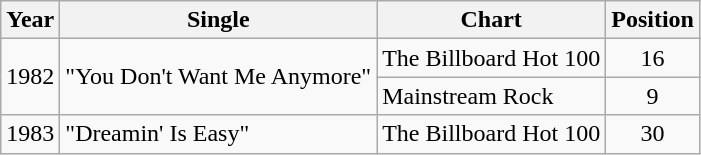<table class="wikitable">
<tr>
<th>Year</th>
<th>Single</th>
<th>Chart</th>
<th>Position</th>
</tr>
<tr>
<td rowspan="2">1982</td>
<td rowspan="2">"You Don't Want Me Anymore"</td>
<td>The Billboard Hot 100</td>
<td align="center">16</td>
</tr>
<tr>
<td>Mainstream Rock</td>
<td align="center">9</td>
</tr>
<tr>
<td>1983</td>
<td>"Dreamin' Is Easy"</td>
<td>The Billboard Hot 100</td>
<td align="center">30</td>
</tr>
</table>
